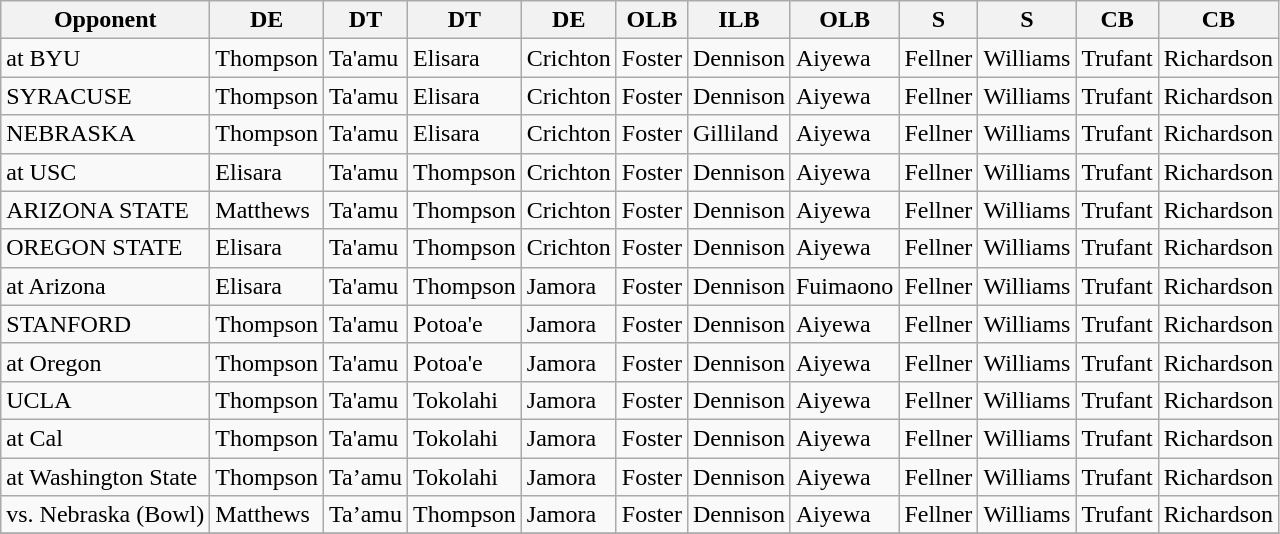<table class="wikitable">
<tr>
<th>Opponent</th>
<th>DE</th>
<th>DT</th>
<th>DT</th>
<th>DE</th>
<th>OLB</th>
<th>ILB</th>
<th>OLB</th>
<th>S</th>
<th>S</th>
<th>CB</th>
<th>CB</th>
</tr>
<tr>
<td>at BYU</td>
<td>Thompson</td>
<td>Ta'amu</td>
<td>Elisara</td>
<td>Crichton</td>
<td>Foster</td>
<td>Dennison</td>
<td>Aiyewa</td>
<td>Fellner</td>
<td>Williams</td>
<td>Trufant</td>
<td>Richardson</td>
</tr>
<tr>
<td>SYRACUSE</td>
<td>Thompson</td>
<td>Ta'amu</td>
<td>Elisara</td>
<td>Crichton</td>
<td>Foster</td>
<td>Dennison</td>
<td>Aiyewa</td>
<td>Fellner</td>
<td>Williams</td>
<td>Trufant</td>
<td>Richardson</td>
</tr>
<tr>
<td>NEBRASKA</td>
<td>Thompson</td>
<td>Ta'amu</td>
<td>Elisara</td>
<td>Crichton</td>
<td>Foster</td>
<td>Gilliland</td>
<td>Aiyewa</td>
<td>Fellner</td>
<td>Williams</td>
<td>Trufant</td>
<td>Richardson</td>
</tr>
<tr>
<td>at USC</td>
<td>Elisara</td>
<td>Ta'amu</td>
<td>Thompson</td>
<td>Crichton</td>
<td>Foster</td>
<td>Dennison</td>
<td>Aiyewa</td>
<td>Fellner</td>
<td>Williams</td>
<td>Trufant</td>
<td>Richardson</td>
</tr>
<tr>
<td>ARIZONA STATE</td>
<td>Matthews</td>
<td>Ta'amu</td>
<td>Thompson</td>
<td>Crichton</td>
<td>Foster</td>
<td>Dennison</td>
<td>Aiyewa</td>
<td>Fellner</td>
<td>Williams</td>
<td>Trufant</td>
<td>Richardson</td>
</tr>
<tr>
<td>OREGON STATE</td>
<td>Elisara</td>
<td>Ta'amu</td>
<td>Thompson</td>
<td>Crichton</td>
<td>Foster</td>
<td>Dennison</td>
<td>Aiyewa</td>
<td>Fellner</td>
<td>Williams</td>
<td>Trufant</td>
<td>Richardson</td>
</tr>
<tr>
<td>at Arizona</td>
<td>Elisara</td>
<td>Ta'amu</td>
<td>Thompson</td>
<td>Jamora</td>
<td>Foster</td>
<td>Dennison</td>
<td>Fuimaono</td>
<td>Fellner</td>
<td>Williams</td>
<td>Trufant</td>
<td>Richardson</td>
</tr>
<tr>
<td>STANFORD</td>
<td>Thompson</td>
<td>Ta'amu</td>
<td>Potoa'e</td>
<td>Jamora</td>
<td>Foster</td>
<td>Dennison</td>
<td>Aiyewa</td>
<td>Fellner</td>
<td>Williams</td>
<td>Trufant</td>
<td>Richardson</td>
</tr>
<tr>
<td>at Oregon</td>
<td>Thompson</td>
<td>Ta'amu</td>
<td>Potoa'e</td>
<td>Jamora</td>
<td>Foster</td>
<td>Dennison</td>
<td>Aiyewa</td>
<td>Fellner</td>
<td>Williams</td>
<td>Trufant</td>
<td>Richardson</td>
</tr>
<tr>
<td>UCLA</td>
<td>Thompson</td>
<td>Ta'amu</td>
<td>Tokolahi</td>
<td>Jamora</td>
<td>Foster</td>
<td>Dennison</td>
<td>Aiyewa</td>
<td>Fellner</td>
<td>Williams</td>
<td>Trufant</td>
<td>Richardson</td>
</tr>
<tr>
<td>at Cal</td>
<td>Thompson</td>
<td>Ta'amu</td>
<td>Tokolahi</td>
<td>Jamora</td>
<td>Foster</td>
<td>Dennison</td>
<td>Aiyewa</td>
<td>Fellner</td>
<td>Williams</td>
<td>Trufant</td>
<td>Richardson</td>
</tr>
<tr>
<td>at Washington State</td>
<td>Thompson</td>
<td>Ta’amu</td>
<td>Tokolahi</td>
<td>Jamora</td>
<td>Foster</td>
<td>Dennison</td>
<td>Aiyewa</td>
<td>Fellner</td>
<td>Williams</td>
<td>Trufant</td>
<td>Richardson</td>
</tr>
<tr>
<td>vs. Nebraska (Bowl)</td>
<td>Matthews</td>
<td>Ta’amu</td>
<td>Thompson</td>
<td>Jamora</td>
<td>Foster</td>
<td>Dennison</td>
<td>Aiyewa</td>
<td>Fellner</td>
<td>Williams</td>
<td>Trufant</td>
<td>Richardson</td>
</tr>
<tr>
</tr>
</table>
